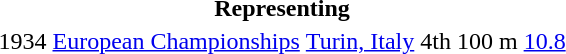<table>
<tr>
<th colspan="6">Representing </th>
</tr>
<tr>
<td>1934</td>
<td><a href='#'>European Championships</a></td>
<td><a href='#'>Turin, Italy</a></td>
<td>4th</td>
<td>100 m</td>
<td><a href='#'>10.8</a></td>
</tr>
</table>
